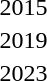<table>
<tr>
<td>2015<br></td>
<td></td>
<td></td>
<td></td>
</tr>
<tr>
<td>2019<br></td>
<td></td>
<td></td>
<td></td>
</tr>
<tr>
<td>2023<br></td>
<td></td>
<td></td>
<td></td>
</tr>
</table>
